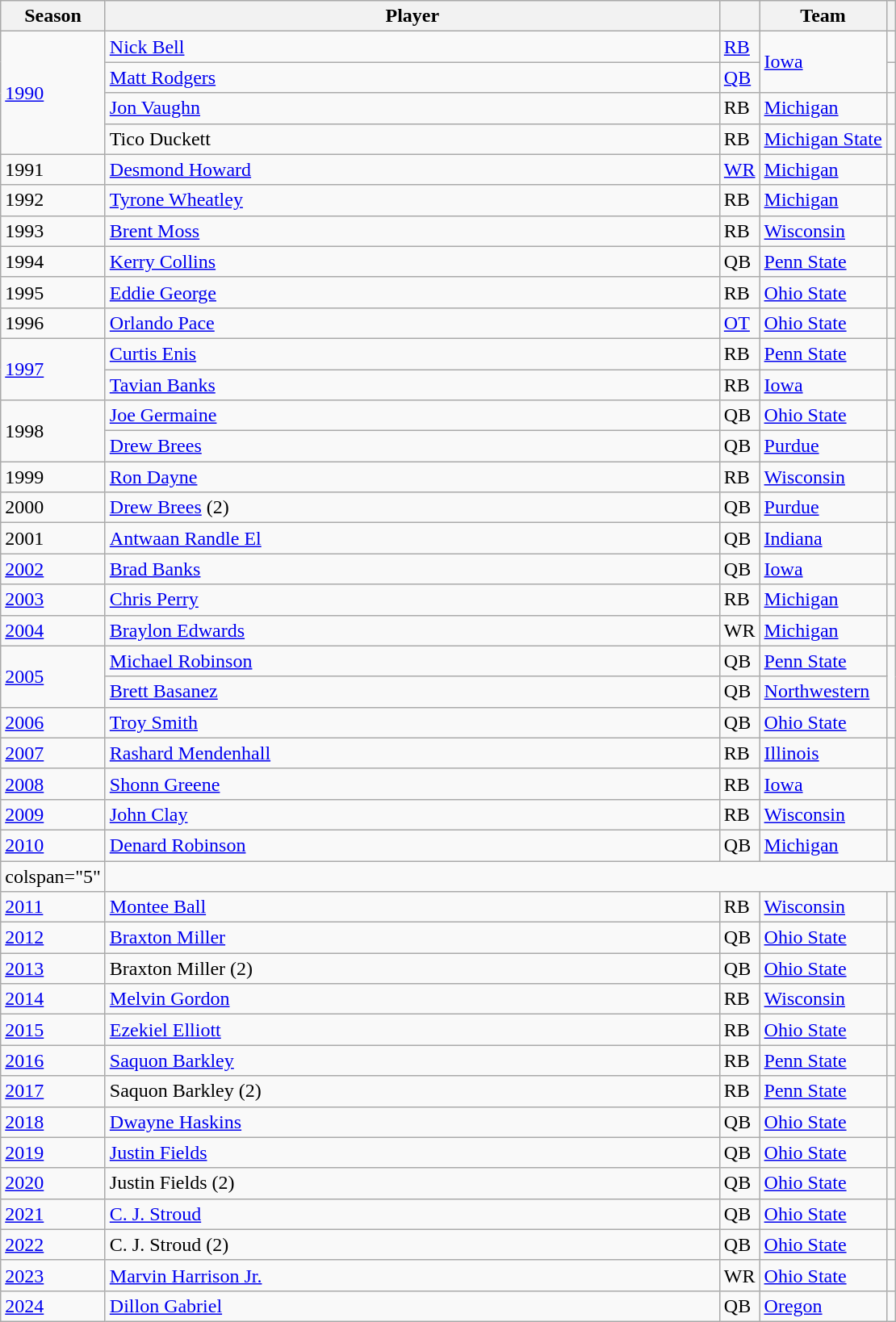<table class="wikitable sortable">
<tr>
<th>Season</th>
<th width=500px>Player</th>
<th></th>
<th>Team</th>
<th></th>
</tr>
<tr>
<td rowspan="4"><a href='#'>1990</a></td>
<td><a href='#'>Nick Bell</a></td>
<td><a href='#'>RB</a></td>
<td rowspan="2"><a href='#'>Iowa</a></td>
<td></td>
</tr>
<tr>
<td><a href='#'>Matt Rodgers</a></td>
<td><a href='#'>QB</a></td>
<td></td>
</tr>
<tr>
<td><a href='#'>Jon Vaughn</a></td>
<td>RB</td>
<td><a href='#'>Michigan</a></td>
<td></td>
</tr>
<tr>
<td>Tico Duckett</td>
<td>RB</td>
<td><a href='#'>Michigan State</a></td>
<td></td>
</tr>
<tr>
<td>1991</td>
<td><a href='#'>Desmond Howard</a></td>
<td><a href='#'>WR</a></td>
<td><a href='#'>Michigan</a></td>
<td></td>
</tr>
<tr>
<td>1992</td>
<td><a href='#'>Tyrone Wheatley</a></td>
<td>RB</td>
<td><a href='#'>Michigan</a></td>
<td></td>
</tr>
<tr>
<td>1993</td>
<td><a href='#'>Brent Moss</a></td>
<td>RB</td>
<td><a href='#'>Wisconsin</a></td>
<td></td>
</tr>
<tr>
<td>1994</td>
<td><a href='#'>Kerry Collins</a></td>
<td>QB</td>
<td><a href='#'>Penn State</a></td>
<td></td>
</tr>
<tr>
<td>1995</td>
<td><a href='#'>Eddie George</a></td>
<td>RB</td>
<td><a href='#'>Ohio State</a></td>
<td></td>
</tr>
<tr>
<td>1996</td>
<td><a href='#'>Orlando Pace</a></td>
<td><a href='#'>OT</a></td>
<td><a href='#'>Ohio State</a></td>
<td></td>
</tr>
<tr>
<td rowspan="2"><a href='#'>1997</a></td>
<td><a href='#'>Curtis Enis</a></td>
<td>RB</td>
<td><a href='#'>Penn State</a></td>
<td></td>
</tr>
<tr>
<td><a href='#'>Tavian Banks</a></td>
<td>RB</td>
<td><a href='#'>Iowa</a></td>
<td></td>
</tr>
<tr>
<td rowspan="2">1998</td>
<td><a href='#'>Joe Germaine</a></td>
<td>QB</td>
<td><a href='#'>Ohio State</a></td>
<td></td>
</tr>
<tr>
<td><a href='#'>Drew Brees</a></td>
<td>QB</td>
<td><a href='#'>Purdue</a></td>
<td></td>
</tr>
<tr>
<td>1999</td>
<td><a href='#'>Ron Dayne</a></td>
<td>RB</td>
<td><a href='#'>Wisconsin</a></td>
<td></td>
</tr>
<tr>
<td>2000</td>
<td><a href='#'>Drew Brees</a> (2)</td>
<td>QB</td>
<td><a href='#'>Purdue</a></td>
<td></td>
</tr>
<tr>
<td>2001</td>
<td><a href='#'>Antwaan Randle El</a></td>
<td>QB</td>
<td><a href='#'>Indiana</a></td>
<td></td>
</tr>
<tr>
<td><a href='#'>2002</a></td>
<td><a href='#'>Brad Banks</a></td>
<td>QB</td>
<td><a href='#'>Iowa</a></td>
<td></td>
</tr>
<tr>
<td><a href='#'>2003</a></td>
<td><a href='#'>Chris Perry</a></td>
<td>RB</td>
<td><a href='#'>Michigan</a></td>
<td></td>
</tr>
<tr>
<td><a href='#'>2004</a></td>
<td><a href='#'>Braylon Edwards</a></td>
<td>WR</td>
<td><a href='#'>Michigan</a></td>
<td></td>
</tr>
<tr>
<td rowspan="2"><a href='#'>2005</a></td>
<td><a href='#'>Michael Robinson</a></td>
<td>QB</td>
<td><a href='#'>Penn State</a></td>
<td rowspan="2"></td>
</tr>
<tr>
<td><a href='#'>Brett Basanez</a></td>
<td>QB</td>
<td><a href='#'>Northwestern</a></td>
</tr>
<tr>
<td><a href='#'>2006</a></td>
<td><a href='#'>Troy Smith</a></td>
<td>QB</td>
<td><a href='#'>Ohio State</a></td>
<td></td>
</tr>
<tr>
<td><a href='#'>2007</a></td>
<td><a href='#'>Rashard Mendenhall</a></td>
<td>RB</td>
<td><a href='#'>Illinois</a></td>
<td></td>
</tr>
<tr>
<td><a href='#'>2008</a></td>
<td><a href='#'>Shonn Greene</a></td>
<td>RB</td>
<td><a href='#'>Iowa</a></td>
<td></td>
</tr>
<tr>
<td><a href='#'>2009</a></td>
<td><a href='#'>John Clay</a></td>
<td>RB</td>
<td><a href='#'>Wisconsin</a></td>
<td></td>
</tr>
<tr>
<td><a href='#'>2010</a></td>
<td><a href='#'>Denard Robinson</a></td>
<td>QB</td>
<td><a href='#'>Michigan</a></td>
<td></td>
</tr>
<tr>
<td>colspan="5" </td>
</tr>
<tr>
<td><a href='#'>2011</a></td>
<td><a href='#'>Montee Ball</a></td>
<td>RB</td>
<td><a href='#'>Wisconsin</a></td>
<td></td>
</tr>
<tr>
<td><a href='#'>2012</a></td>
<td><a href='#'>Braxton Miller</a></td>
<td>QB</td>
<td><a href='#'>Ohio State</a></td>
<td></td>
</tr>
<tr>
<td><a href='#'>2013</a></td>
<td>Braxton Miller (2)</td>
<td>QB</td>
<td><a href='#'>Ohio State</a></td>
<td></td>
</tr>
<tr>
<td><a href='#'>2014</a></td>
<td><a href='#'>Melvin Gordon</a></td>
<td>RB</td>
<td><a href='#'>Wisconsin</a></td>
<td></td>
</tr>
<tr>
<td><a href='#'>2015</a></td>
<td><a href='#'>Ezekiel Elliott</a></td>
<td>RB</td>
<td><a href='#'>Ohio State</a></td>
<td></td>
</tr>
<tr>
<td><a href='#'>2016</a></td>
<td><a href='#'>Saquon Barkley</a></td>
<td>RB</td>
<td><a href='#'>Penn State</a></td>
<td></td>
</tr>
<tr>
<td><a href='#'>2017</a></td>
<td>Saquon Barkley (2)</td>
<td>RB</td>
<td><a href='#'>Penn State</a></td>
<td></td>
</tr>
<tr>
<td><a href='#'>2018</a></td>
<td><a href='#'>Dwayne Haskins</a></td>
<td>QB</td>
<td><a href='#'>Ohio State</a></td>
<td></td>
</tr>
<tr>
<td><a href='#'>2019</a></td>
<td><a href='#'>Justin Fields</a></td>
<td>QB</td>
<td><a href='#'>Ohio State</a></td>
<td></td>
</tr>
<tr>
<td><a href='#'>2020</a></td>
<td>Justin Fields (2)</td>
<td>QB</td>
<td><a href='#'>Ohio State</a></td>
<td></td>
</tr>
<tr>
<td><a href='#'>2021</a></td>
<td><a href='#'>C. J. Stroud</a></td>
<td>QB</td>
<td><a href='#'>Ohio State</a></td>
<td></td>
</tr>
<tr>
<td><a href='#'>2022</a></td>
<td>C. J. Stroud (2)</td>
<td>QB</td>
<td><a href='#'>Ohio State</a></td>
<td></td>
</tr>
<tr>
<td><a href='#'>2023</a></td>
<td><a href='#'>Marvin Harrison Jr.</a></td>
<td>WR</td>
<td><a href='#'>Ohio State</a></td>
<td></td>
</tr>
<tr>
<td><a href='#'>2024</a></td>
<td><a href='#'>Dillon Gabriel</a></td>
<td>QB</td>
<td><a href='#'>Oregon</a></td>
<td></td>
</tr>
</table>
